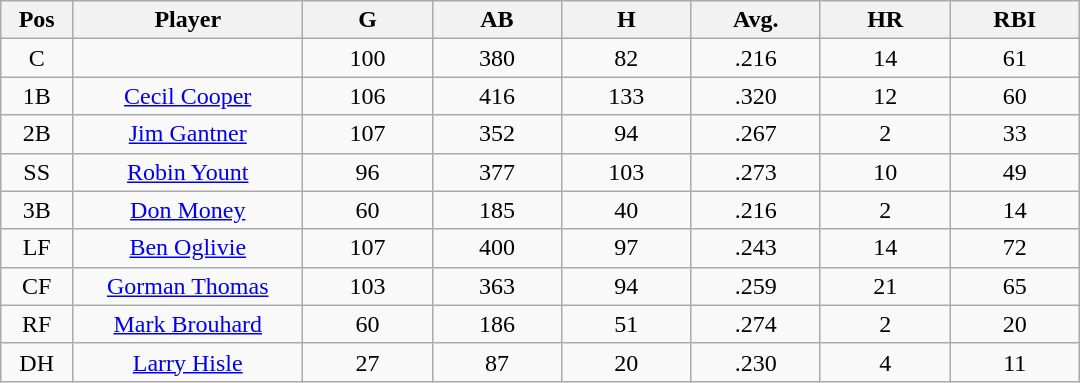<table class="wikitable sortable">
<tr>
<th bgcolor="#DDDDFF" width="5%">Pos</th>
<th bgcolor="#DDDDFF" width="16%">Player</th>
<th bgcolor="#DDDDFF" width="9%">G</th>
<th bgcolor="#DDDDFF" width="9%">AB</th>
<th bgcolor="#DDDDFF" width="9%">H</th>
<th bgcolor="#DDDDFF" width="9%">Avg.</th>
<th bgcolor="#DDDDFF" width="9%">HR</th>
<th bgcolor="#DDDDFF" width="9%">RBI</th>
</tr>
<tr align="center">
<td>C</td>
<td></td>
<td>100</td>
<td>380</td>
<td>82</td>
<td>.216</td>
<td>14</td>
<td>61</td>
</tr>
<tr align="center">
<td>1B</td>
<td><a href='#'>Cecil Cooper</a></td>
<td>106</td>
<td>416</td>
<td>133</td>
<td>.320</td>
<td>12</td>
<td>60</td>
</tr>
<tr align=center>
<td>2B</td>
<td><a href='#'>Jim Gantner</a></td>
<td>107</td>
<td>352</td>
<td>94</td>
<td>.267</td>
<td>2</td>
<td>33</td>
</tr>
<tr align=center>
<td>SS</td>
<td><a href='#'>Robin Yount</a></td>
<td>96</td>
<td>377</td>
<td>103</td>
<td>.273</td>
<td>10</td>
<td>49</td>
</tr>
<tr align=center>
<td>3B</td>
<td><a href='#'>Don Money</a></td>
<td>60</td>
<td>185</td>
<td>40</td>
<td>.216</td>
<td>2</td>
<td>14</td>
</tr>
<tr align=center>
<td>LF</td>
<td><a href='#'>Ben Oglivie</a></td>
<td>107</td>
<td>400</td>
<td>97</td>
<td>.243</td>
<td>14</td>
<td>72</td>
</tr>
<tr align=center>
<td>CF</td>
<td><a href='#'>Gorman Thomas</a></td>
<td>103</td>
<td>363</td>
<td>94</td>
<td>.259</td>
<td>21</td>
<td>65</td>
</tr>
<tr align=center>
<td>RF</td>
<td><a href='#'>Mark Brouhard</a></td>
<td>60</td>
<td>186</td>
<td>51</td>
<td>.274</td>
<td>2</td>
<td>20</td>
</tr>
<tr align=center>
<td>DH</td>
<td><a href='#'>Larry Hisle</a></td>
<td>27</td>
<td>87</td>
<td>20</td>
<td>.230</td>
<td>4</td>
<td>11</td>
</tr>
</table>
